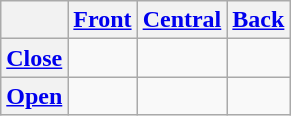<table class="wikitable" style="text-align:center;">
<tr>
<th></th>
<th><a href='#'>Front</a></th>
<th><a href='#'>Central</a></th>
<th><a href='#'>Back</a></th>
</tr>
<tr>
<th><a href='#'>Close</a></th>
<td>     </td>
<td></td>
<td>     </td>
</tr>
<tr>
<th><a href='#'>Open</a></th>
<td></td>
<td>     </td>
<td></td>
</tr>
</table>
